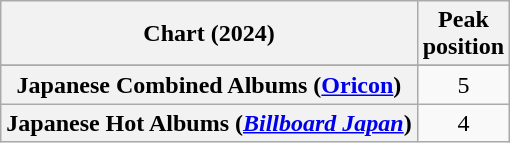<table class="wikitable sortable plainrowheaders" style="text-align:center">
<tr>
<th scope="col">Chart (2024)</th>
<th scope="col">Peak<br>position</th>
</tr>
<tr>
</tr>
<tr>
<th scope="row">Japanese Combined Albums (<a href='#'>Oricon</a>)</th>
<td>5</td>
</tr>
<tr>
<th scope="row">Japanese Hot Albums (<em><a href='#'>Billboard Japan</a></em>)</th>
<td>4</td>
</tr>
</table>
